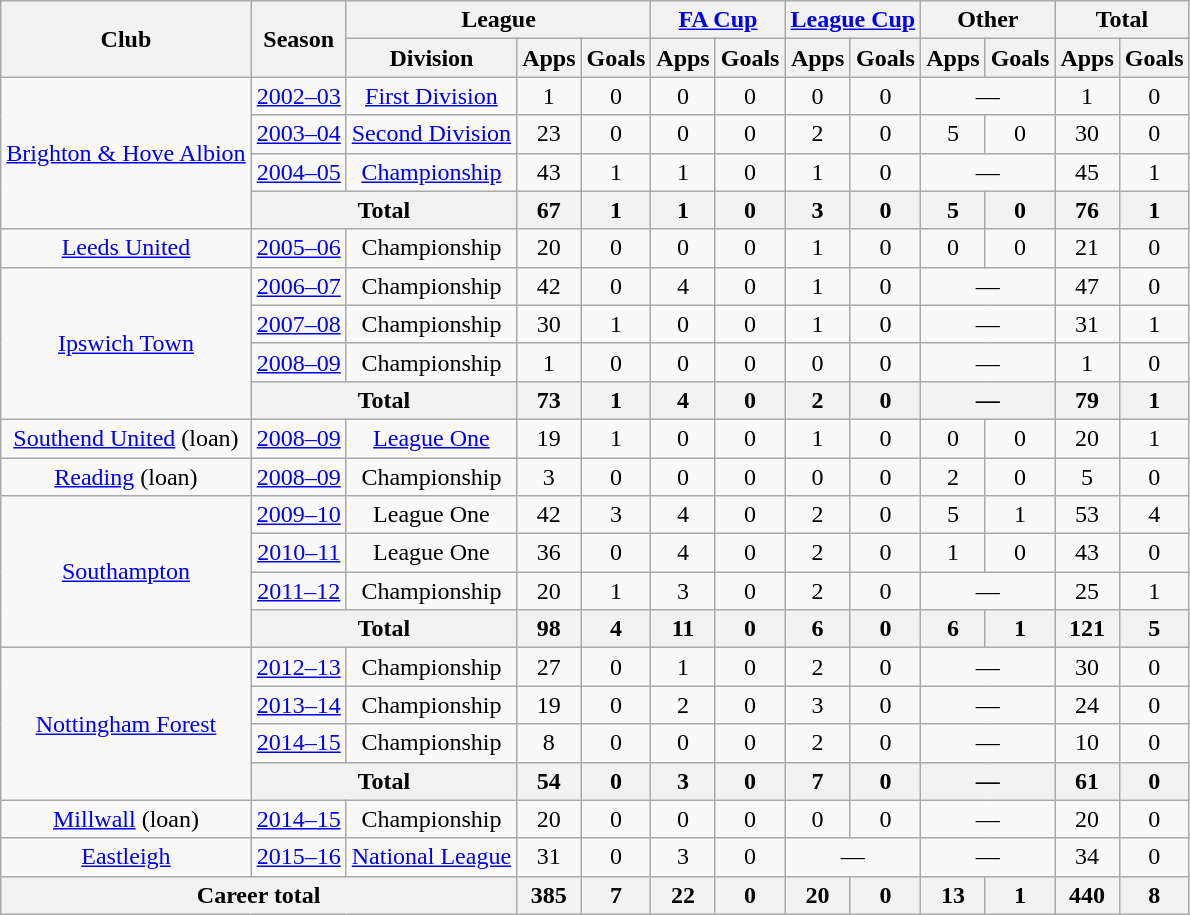<table class="wikitable" style="text-align:center">
<tr>
<th rowspan="2">Club</th>
<th rowspan="2">Season</th>
<th colspan="3">League</th>
<th colspan="2"><a href='#'>FA Cup</a></th>
<th colspan="2"><a href='#'>League Cup</a></th>
<th colspan="2">Other</th>
<th colspan="2">Total</th>
</tr>
<tr>
<th>Division</th>
<th>Apps</th>
<th>Goals</th>
<th>Apps</th>
<th>Goals</th>
<th>Apps</th>
<th>Goals</th>
<th>Apps</th>
<th>Goals</th>
<th>Apps</th>
<th>Goals</th>
</tr>
<tr>
<td rowspan="4"><a href='#'>Brighton & Hove Albion</a></td>
<td><a href='#'>2002–03</a></td>
<td><a href='#'>First Division</a></td>
<td>1</td>
<td>0</td>
<td>0</td>
<td>0</td>
<td>0</td>
<td>0</td>
<td colspan="2">—</td>
<td>1</td>
<td>0</td>
</tr>
<tr>
<td><a href='#'>2003–04</a></td>
<td><a href='#'>Second Division</a></td>
<td>23</td>
<td>0</td>
<td>0</td>
<td>0</td>
<td>2</td>
<td>0</td>
<td>5</td>
<td>0</td>
<td>30</td>
<td>0</td>
</tr>
<tr>
<td><a href='#'>2004–05</a></td>
<td><a href='#'>Championship</a></td>
<td>43</td>
<td>1</td>
<td>1</td>
<td>0</td>
<td>1</td>
<td>0</td>
<td colspan="2">—</td>
<td>45</td>
<td>1</td>
</tr>
<tr>
<th colspan="2">Total</th>
<th>67</th>
<th>1</th>
<th>1</th>
<th>0</th>
<th>3</th>
<th>0</th>
<th>5</th>
<th>0</th>
<th>76</th>
<th>1</th>
</tr>
<tr>
<td><a href='#'>Leeds United</a></td>
<td><a href='#'>2005–06</a></td>
<td>Championship</td>
<td>20</td>
<td>0</td>
<td>0</td>
<td>0</td>
<td>1</td>
<td>0</td>
<td>0</td>
<td>0</td>
<td>21</td>
<td>0</td>
</tr>
<tr>
<td rowspan="4"><a href='#'>Ipswich Town</a></td>
<td><a href='#'>2006–07</a></td>
<td>Championship</td>
<td>42</td>
<td>0</td>
<td>4</td>
<td>0</td>
<td>1</td>
<td>0</td>
<td colspan="2">—</td>
<td>47</td>
<td>0</td>
</tr>
<tr>
<td><a href='#'>2007–08</a></td>
<td>Championship</td>
<td>30</td>
<td>1</td>
<td>0</td>
<td>0</td>
<td>1</td>
<td>0</td>
<td colspan="2">—</td>
<td>31</td>
<td>1</td>
</tr>
<tr>
<td><a href='#'>2008–09</a></td>
<td>Championship</td>
<td>1</td>
<td>0</td>
<td>0</td>
<td>0</td>
<td>0</td>
<td>0</td>
<td colspan="2">—</td>
<td>1</td>
<td>0</td>
</tr>
<tr>
<th colspan="2">Total</th>
<th>73</th>
<th>1</th>
<th>4</th>
<th>0</th>
<th>2</th>
<th>0</th>
<th colspan="2">—</th>
<th>79</th>
<th>1</th>
</tr>
<tr>
<td><a href='#'>Southend United</a> (loan)</td>
<td><a href='#'>2008–09</a></td>
<td><a href='#'>League One</a></td>
<td>19</td>
<td>1</td>
<td>0</td>
<td>0</td>
<td>1</td>
<td>0</td>
<td>0</td>
<td>0</td>
<td>20</td>
<td>1</td>
</tr>
<tr>
<td><a href='#'>Reading</a> (loan)</td>
<td><a href='#'>2008–09</a></td>
<td>Championship</td>
<td>3</td>
<td>0</td>
<td>0</td>
<td>0</td>
<td>0</td>
<td>0</td>
<td>2</td>
<td>0</td>
<td>5</td>
<td>0</td>
</tr>
<tr>
<td rowspan="4"><a href='#'>Southampton</a></td>
<td><a href='#'>2009–10</a></td>
<td>League One</td>
<td>42</td>
<td>3</td>
<td>4</td>
<td>0</td>
<td>2</td>
<td>0</td>
<td>5</td>
<td>1</td>
<td>53</td>
<td>4</td>
</tr>
<tr>
<td><a href='#'>2010–11</a></td>
<td>League One</td>
<td>36</td>
<td>0</td>
<td>4</td>
<td>0</td>
<td>2</td>
<td>0</td>
<td>1</td>
<td>0</td>
<td>43</td>
<td>0</td>
</tr>
<tr>
<td><a href='#'>2011–12</a></td>
<td>Championship</td>
<td>20</td>
<td>1</td>
<td>3</td>
<td>0</td>
<td>2</td>
<td>0</td>
<td colspan="2">—</td>
<td>25</td>
<td>1</td>
</tr>
<tr>
<th colspan="2">Total</th>
<th>98</th>
<th>4</th>
<th>11</th>
<th>0</th>
<th>6</th>
<th>0</th>
<th>6</th>
<th>1</th>
<th>121</th>
<th>5</th>
</tr>
<tr>
<td rowspan="4"><a href='#'>Nottingham Forest</a></td>
<td><a href='#'>2012–13</a></td>
<td>Championship</td>
<td>27</td>
<td>0</td>
<td>1</td>
<td>0</td>
<td>2</td>
<td>0</td>
<td colspan="2">—</td>
<td>30</td>
<td>0</td>
</tr>
<tr>
<td><a href='#'>2013–14</a></td>
<td>Championship</td>
<td>19</td>
<td>0</td>
<td>2</td>
<td>0</td>
<td>3</td>
<td>0</td>
<td colspan="2">—</td>
<td>24</td>
<td>0</td>
</tr>
<tr>
<td><a href='#'>2014–15</a></td>
<td>Championship</td>
<td>8</td>
<td>0</td>
<td>0</td>
<td>0</td>
<td>2</td>
<td>0</td>
<td colspan="2">—</td>
<td>10</td>
<td>0</td>
</tr>
<tr>
<th colspan="2">Total</th>
<th>54</th>
<th>0</th>
<th>3</th>
<th>0</th>
<th>7</th>
<th>0</th>
<th colspan="2">—</th>
<th>61</th>
<th>0</th>
</tr>
<tr>
<td><a href='#'>Millwall</a> (loan)</td>
<td><a href='#'>2014–15</a></td>
<td>Championship</td>
<td>20</td>
<td>0</td>
<td>0</td>
<td>0</td>
<td>0</td>
<td>0</td>
<td colspan="2">—</td>
<td>20</td>
<td>0</td>
</tr>
<tr>
<td><a href='#'>Eastleigh</a></td>
<td><a href='#'>2015–16</a></td>
<td><a href='#'>National League</a></td>
<td>31</td>
<td>0</td>
<td>3</td>
<td>0</td>
<td colspan="2">—</td>
<td colspan="2">—</td>
<td>34</td>
<td>0</td>
</tr>
<tr>
<th colspan="3">Career total</th>
<th>385</th>
<th>7</th>
<th>22</th>
<th>0</th>
<th>20</th>
<th>0</th>
<th>13</th>
<th>1</th>
<th>440</th>
<th>8</th>
</tr>
</table>
